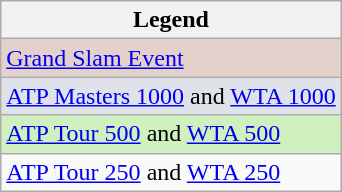<table class="wikitable">
<tr>
<th>Legend</th>
</tr>
<tr style=background:#e5d1cb;>
<td><a href='#'>Grand Slam Event</a></td>
</tr>
<tr style=background:#dfe2e9;>
<td><a href='#'>ATP Masters 1000</a> and <a href='#'>WTA 1000</a></td>
</tr>
<tr style=background:#d0f0c0;>
<td><a href='#'>ATP Tour 500</a> and <a href='#'>WTA 500</a></td>
</tr>
<tr group4style=background:#ffffff;>
<td><a href='#'>ATP Tour 250</a> and <a href='#'>WTA 250</a></td>
</tr>
</table>
